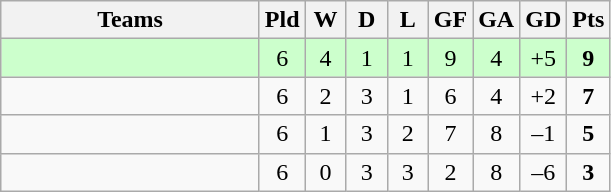<table class="wikitable" style="text-align: center;">
<tr>
<th width=165>Teams</th>
<th width=20>Pld</th>
<th width=20>W</th>
<th width=20>D</th>
<th width=20>L</th>
<th width=20>GF</th>
<th width=20>GA</th>
<th width=20>GD</th>
<th width=20>Pts</th>
</tr>
<tr align=center style="background:#ccffcc;">
<td style="text-align:left;"></td>
<td>6</td>
<td>4</td>
<td>1</td>
<td>1</td>
<td>9</td>
<td>4</td>
<td>+5</td>
<td><strong>9</strong></td>
</tr>
<tr align=center>
<td style="text-align:left;"></td>
<td>6</td>
<td>2</td>
<td>3</td>
<td>1</td>
<td>6</td>
<td>4</td>
<td>+2</td>
<td><strong>7</strong></td>
</tr>
<tr align=center>
<td style="text-align:left;"></td>
<td>6</td>
<td>1</td>
<td>3</td>
<td>2</td>
<td>7</td>
<td>8</td>
<td>–1</td>
<td><strong>5</strong></td>
</tr>
<tr align=center>
<td style="text-align:left;"></td>
<td>6</td>
<td>0</td>
<td>3</td>
<td>3</td>
<td>2</td>
<td>8</td>
<td>–6</td>
<td><strong>3</strong></td>
</tr>
</table>
